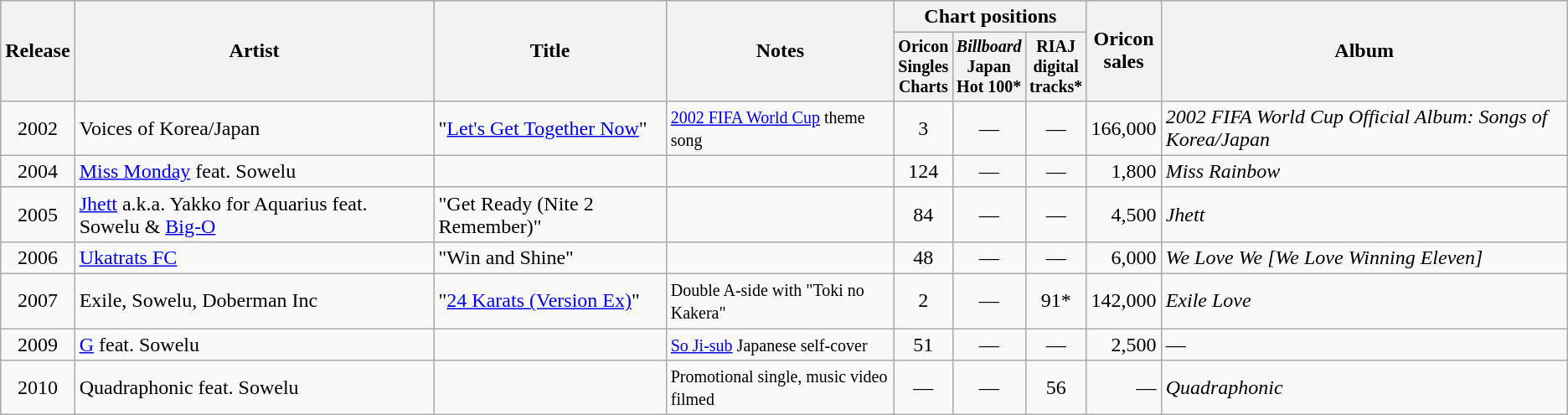<table class="wikitable" style="text-align:center">
<tr bgcolor="#CCCCCC">
<th rowspan="2">Release</th>
<th rowspan="2">Artist</th>
<th rowspan="2">Title</th>
<th rowspan="2">Notes</th>
<th colspan="3">Chart positions</th>
<th rowspan="2">Oricon<br>sales<br></th>
<th rowspan="2">Album</th>
</tr>
<tr style="font-size:smaller;">
<th width="35">Oricon Singles Charts<br></th>
<th width="35"><em>Billboard</em> Japan Hot 100*<br></th>
<th width="35">RIAJ digital tracks*<br></th>
</tr>
<tr>
<td rowspan="1">2002</td>
<td align="left" rowspan="1">Voices of Korea/Japan</td>
<td align="left">"<a href='#'>Let's Get Together Now</a>"</td>
<td align="left"><small><a href='#'>2002 FIFA World Cup</a> theme song</small></td>
<td>3</td>
<td>—</td>
<td>—</td>
<td align="right">166,000</td>
<td align="left" rowspan="1"><em>2002 FIFA World Cup Official Album: Songs of Korea/Japan</em></td>
</tr>
<tr>
<td rowspan="1">2004</td>
<td align="left" rowspan="1"><a href='#'>Miss Monday</a> feat. Sowelu</td>
<td align="left"></td>
<td align="left"></td>
<td>124</td>
<td>—</td>
<td>—</td>
<td align="right">1,800</td>
<td align="left" rowspan="1"><em>Miss Rainbow</em></td>
</tr>
<tr>
<td rowspan="1">2005</td>
<td align="left" rowspan="1"><a href='#'>Jhett</a> a.k.a. Yakko for Aquarius feat. Sowelu & <a href='#'>Big-O</a></td>
<td align="left">"Get Ready (Nite 2 Remember)"</td>
<td align="left"></td>
<td>84</td>
<td>—</td>
<td>—</td>
<td align="right">4,500</td>
<td align="left" rowspan="1"><em>Jhett</em></td>
</tr>
<tr>
<td rowspan="1">2006</td>
<td align="left"><a href='#'>Ukatrats FC</a></td>
<td align="left">"Win and Shine"</td>
<td align="left"></td>
<td>48</td>
<td>—</td>
<td>—</td>
<td align="right">6,000</td>
<td align="left" rowspan="1"><em>We Love We [We Love Winning Eleven]</em></td>
</tr>
<tr>
<td rowspan="1">2007</td>
<td align="left">Exile, Sowelu, Doberman Inc</td>
<td align="left">"<a href='#'>24 Karats (Version Ex)</a>"</td>
<td align="left"><small>Double A-side with "Toki no Kakera"</small></td>
<td>2</td>
<td>—</td>
<td>91*</td>
<td align="right">142,000</td>
<td align="left" rowspan="1"><em>Exile Love</em></td>
</tr>
<tr>
<td rowspan="1">2009</td>
<td align="left"><a href='#'>G</a> feat. Sowelu</td>
<td align="left"></td>
<td align="left"><small><a href='#'>So Ji-sub</a> Japanese self-cover</small></td>
<td>51</td>
<td>—</td>
<td>—</td>
<td align="right">2,500</td>
<td align="left" rowspan="1">—</td>
</tr>
<tr>
<td rowspan="1">2010</td>
<td align="left">Quadraphonic feat. Sowelu</td>
<td align="left"></td>
<td align="left"><small>Promotional single, music video filmed</small></td>
<td>—</td>
<td>—</td>
<td>56</td>
<td align="right">—</td>
<td align="left" rowspan="1"><em>Quadraphonic</em></td>
</tr>
</table>
